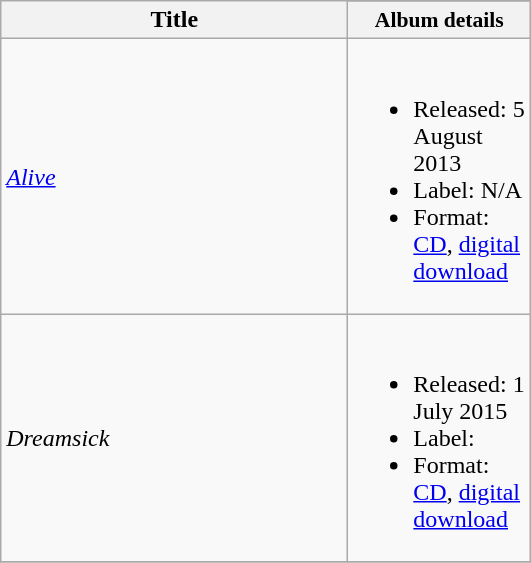<table class="wikitable">
<tr>
<th align="center" rowspan="2" style="width:14em;">Title</th>
</tr>
<tr>
<th scope="col" style="width:8em;font-size:90%;">Album details<br></th>
</tr>
<tr>
<td><em><a href='#'>Alive</a></em></td>
<td><br><ul><li>Released: 5 August 2013</li><li>Label: N/A</li><li>Format: <a href='#'>CD</a>, <a href='#'>digital download</a></li></ul></td>
</tr>
<tr>
<td><em>Dreamsick</em></td>
<td><br><ul><li>Released: 1 July 2015</li><li>Label:</li><li>Format: <a href='#'>CD</a>, <a href='#'>digital download</a></li></ul></td>
</tr>
<tr>
</tr>
</table>
